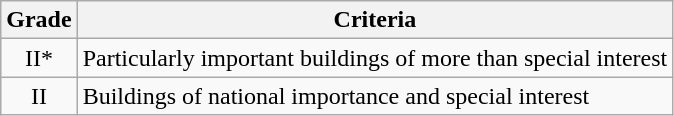<table class="wikitable">
<tr>
<th>Grade</th>
<th>Criteria</th>
</tr>
<tr>
<td align="center" >II*</td>
<td>Particularly important buildings of more than special interest</td>
</tr>
<tr>
<td align="center" >II</td>
<td>Buildings of national importance and special interest</td>
</tr>
</table>
